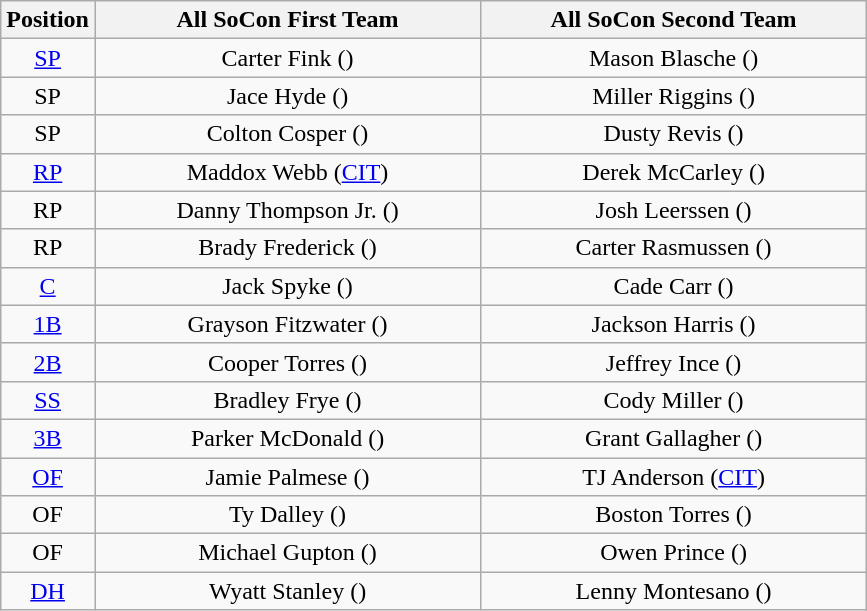<table class="wikitable" style="text-align:center;">
<tr>
<th style="width:50px;">Position</th>
<th style="width:250px;">All SoCon First Team</th>
<th style="width:250px;">All SoCon Second Team</th>
</tr>
<tr>
<td><a href='#'>SP</a></td>
<td>Carter Fink ()</td>
<td>Mason Blasche ()</td>
</tr>
<tr>
<td>SP</td>
<td>Jace Hyde ()</td>
<td>Miller Riggins ()</td>
</tr>
<tr>
<td>SP</td>
<td>Colton Cosper ()</td>
<td>Dusty Revis ()</td>
</tr>
<tr>
<td><a href='#'>RP</a></td>
<td>Maddox Webb (<a href='#'>CIT</a>)</td>
<td>Derek McCarley ()</td>
</tr>
<tr>
<td>RP</td>
<td>Danny Thompson Jr. ()</td>
<td>Josh Leerssen ()</td>
</tr>
<tr>
<td>RP</td>
<td>Brady Frederick ()</td>
<td>Carter Rasmussen ()</td>
</tr>
<tr>
<td><a href='#'>C</a></td>
<td>Jack Spyke ()</td>
<td>Cade Carr ()</td>
</tr>
<tr>
<td><a href='#'>1B</a></td>
<td>Grayson Fitzwater ()</td>
<td>Jackson Harris ()</td>
</tr>
<tr>
<td><a href='#'>2B</a></td>
<td>Cooper Torres ()</td>
<td>Jeffrey Ince ()</td>
</tr>
<tr>
<td><a href='#'>SS</a></td>
<td>Bradley Frye ()</td>
<td>Cody Miller ()</td>
</tr>
<tr>
<td><a href='#'>3B</a></td>
<td>Parker McDonald ()</td>
<td>Grant Gallagher ()</td>
</tr>
<tr>
<td><a href='#'>OF</a></td>
<td>Jamie Palmese ()</td>
<td>TJ Anderson (<a href='#'>CIT</a>)</td>
</tr>
<tr>
<td>OF</td>
<td>Ty Dalley ()</td>
<td>Boston Torres ()</td>
</tr>
<tr>
<td>OF</td>
<td>Michael Gupton ()</td>
<td>Owen Prince ()</td>
</tr>
<tr>
<td><a href='#'>DH</a></td>
<td>Wyatt Stanley ()</td>
<td>Lenny Montesano ()</td>
</tr>
</table>
